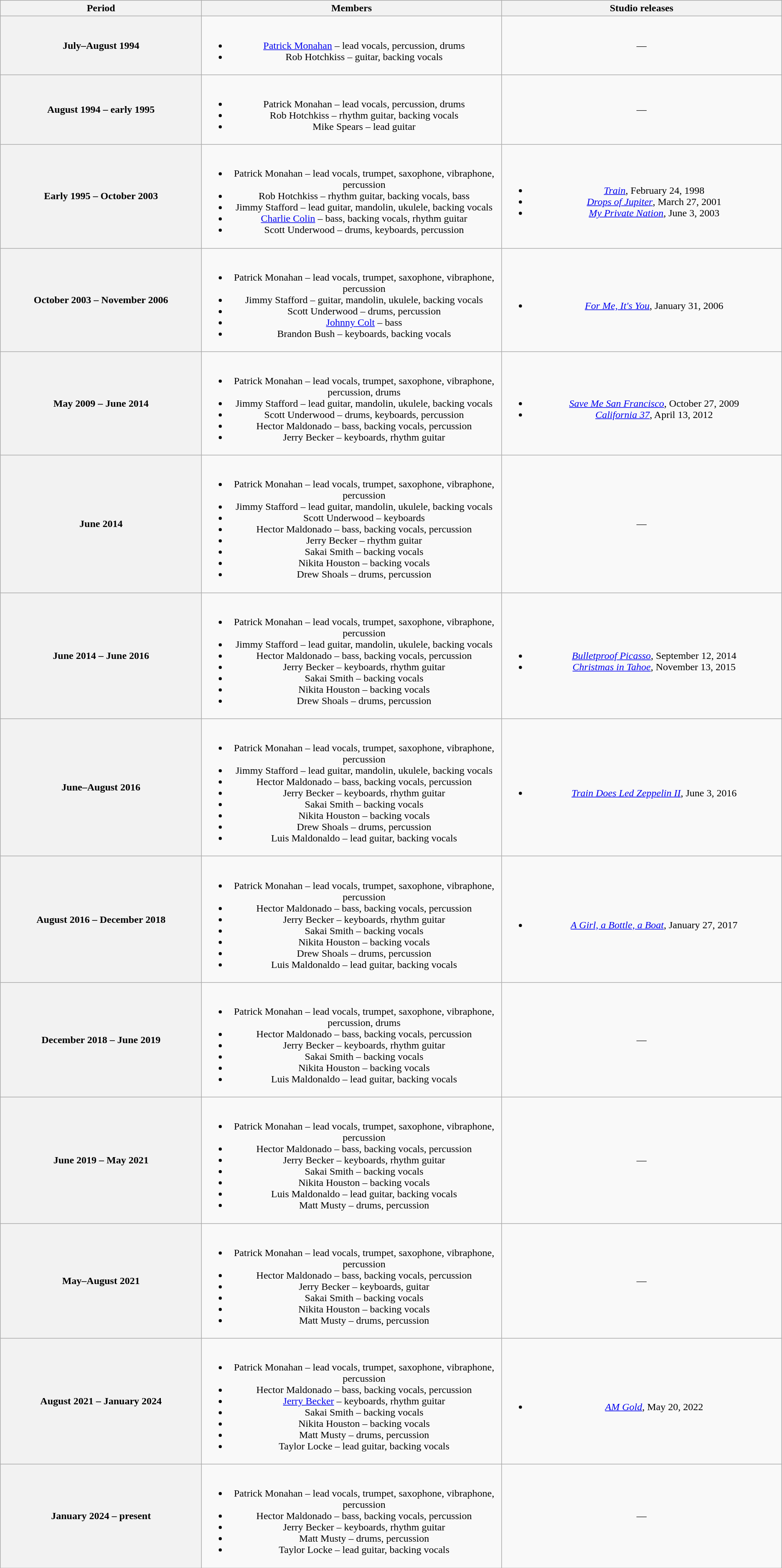<table class="wikitable plainrowheaders" style="text-align:center;">
<tr>
<th scope="col" style="width:20em;">Period</th>
<th scope="col" style="width:30em;">Members</th>
<th scope="col" style="width:28em;">Studio releases</th>
</tr>
<tr>
<th>July–August 1994</th>
<td><br><ul><li><a href='#'>Patrick Monahan</a> – lead vocals, percussion, drums</li><li>Rob Hotchkiss – guitar, backing vocals</li></ul></td>
<td align="center">—</td>
</tr>
<tr>
<th>August 1994 – early 1995</th>
<td><br><ul><li>Patrick Monahan – lead vocals, percussion, drums</li><li>Rob Hotchkiss – rhythm guitar, backing vocals</li><li>Mike Spears – lead guitar</li></ul></td>
<td align="center">—</td>
</tr>
<tr>
<th>Early 1995 – October 2003</th>
<td><br><ul><li>Patrick Monahan – lead vocals, trumpet, saxophone, vibraphone, percussion</li><li>Rob Hotchkiss – rhythm guitar, backing vocals, bass</li><li>Jimmy Stafford – lead guitar, mandolin, ukulele, backing vocals</li><li><a href='#'>Charlie Colin</a> – bass, backing vocals, rhythm guitar</li><li>Scott Underwood – drums, keyboards, percussion</li></ul></td>
<td><br><ul><li><em><a href='#'>Train</a></em>, February 24, 1998</li><li><em><a href='#'>Drops of Jupiter</a></em>, March 27, 2001</li><li><em><a href='#'>My Private Nation</a></em>, June 3, 2003</li></ul></td>
</tr>
<tr>
<th>October 2003 – November 2006</th>
<td><br><ul><li>Patrick Monahan – lead vocals, trumpet, saxophone, vibraphone, percussion</li><li>Jimmy Stafford – guitar, mandolin, ukulele, backing vocals</li><li>Scott Underwood – drums, percussion</li><li><a href='#'>Johnny Colt</a> – bass</li><li>Brandon Bush – keyboards, backing vocals</li></ul></td>
<td><br><ul><li><em><a href='#'>For Me, It's You</a></em>, January 31, 2006</li></ul></td>
</tr>
<tr>
<th>May 2009 – June 2014</th>
<td><br><ul><li>Patrick Monahan – lead vocals, trumpet, saxophone, vibraphone, percussion, drums</li><li>Jimmy Stafford – lead guitar, mandolin, ukulele, backing vocals</li><li>Scott Underwood – drums, keyboards, percussion</li><li>Hector Maldonado – bass, backing vocals, percussion</li><li>Jerry Becker – keyboards, rhythm guitar</li></ul></td>
<td><br><ul><li><em><a href='#'>Save Me San Francisco</a></em>, October 27, 2009</li><li><em><a href='#'>California 37</a></em>, April 13, 2012</li></ul></td>
</tr>
<tr>
<th>June 2014</th>
<td><br><ul><li>Patrick Monahan – lead vocals, trumpet, saxophone, vibraphone, percussion</li><li>Jimmy Stafford – lead guitar, mandolin, ukulele, backing vocals</li><li>Scott Underwood – keyboards</li><li>Hector Maldonado – bass, backing vocals, percussion</li><li>Jerry Becker – rhythm guitar</li><li>Sakai Smith – backing vocals</li><li>Nikita Houston – backing vocals</li><li>Drew Shoals – drums, percussion</li></ul></td>
<td align="center">—</td>
</tr>
<tr>
<th>June 2014 – June 2016</th>
<td><br><ul><li>Patrick Monahan – lead vocals, trumpet, saxophone, vibraphone, percussion</li><li>Jimmy Stafford – lead guitar, mandolin, ukulele, backing vocals</li><li>Hector Maldonado – bass, backing vocals, percussion</li><li>Jerry Becker – keyboards, rhythm guitar</li><li>Sakai Smith – backing vocals</li><li>Nikita Houston – backing vocals</li><li>Drew Shoals – drums, percussion</li></ul></td>
<td><br><ul><li><em><a href='#'>Bulletproof Picasso</a></em>, September 12, 2014</li><li><em><a href='#'>Christmas in Tahoe</a></em>, November 13, 2015</li></ul></td>
</tr>
<tr>
<th>June–August 2016</th>
<td><br><ul><li>Patrick Monahan – lead vocals, trumpet, saxophone, vibraphone, percussion</li><li>Jimmy Stafford – lead guitar, mandolin, ukulele, backing vocals </li><li>Hector Maldonado – bass, backing vocals, percussion</li><li>Jerry Becker – keyboards, rhythm guitar</li><li>Sakai Smith – backing vocals</li><li>Nikita Houston – backing vocals</li><li>Drew Shoals – drums, percussion</li><li>Luis Maldonaldo – lead guitar, backing vocals</li></ul></td>
<td><br><ul><li><em><a href='#'>Train Does Led Zeppelin II</a></em>, June 3, 2016</li></ul></td>
</tr>
<tr>
<th>August 2016 – December 2018</th>
<td><br><ul><li>Patrick Monahan – lead vocals, trumpet, saxophone, vibraphone, percussion</li><li>Hector Maldonado – bass, backing vocals, percussion</li><li>Jerry Becker – keyboards, rhythm guitar</li><li>Sakai Smith – backing vocals</li><li>Nikita Houston – backing vocals</li><li>Drew Shoals – drums, percussion</li><li>Luis Maldonaldo – lead guitar, backing vocals</li></ul></td>
<td><br><ul><li><em><a href='#'>A Girl, a Bottle, a Boat</a></em>, January 27, 2017</li></ul></td>
</tr>
<tr>
<th>December 2018 – June 2019</th>
<td><br><ul><li>Patrick Monahan – lead vocals, trumpet, saxophone, vibraphone, percussion, drums</li><li>Hector Maldonado – bass, backing vocals, percussion</li><li>Jerry Becker – keyboards, rhythm guitar</li><li>Sakai Smith – backing vocals</li><li>Nikita Houston – backing vocals</li><li>Luis Maldonaldo – lead guitar, backing vocals</li></ul></td>
<td align="center">—</td>
</tr>
<tr>
<th>June 2019 – May 2021</th>
<td><br><ul><li>Patrick Monahan – lead vocals, trumpet, saxophone, vibraphone, percussion</li><li>Hector Maldonado – bass, backing vocals, percussion</li><li>Jerry Becker – keyboards, rhythm guitar</li><li>Sakai Smith – backing vocals</li><li>Nikita Houston – backing vocals</li><li>Luis Maldonaldo – lead guitar, backing vocals</li><li>Matt Musty – drums, percussion</li></ul></td>
<td align="center">—</td>
</tr>
<tr>
<th>May–August 2021</th>
<td><br><ul><li>Patrick Monahan – lead vocals, trumpet, saxophone, vibraphone, percussion</li><li>Hector Maldonado – bass, backing vocals, percussion</li><li>Jerry Becker – keyboards, guitar</li><li>Sakai Smith – backing vocals</li><li>Nikita Houston – backing vocals</li><li>Matt Musty – drums, percussion</li></ul></td>
<td align="center">—</td>
</tr>
<tr>
<th>August 2021 – January 2024</th>
<td><br><ul><li>Patrick Monahan – lead vocals, trumpet, saxophone, vibraphone, percussion</li><li>Hector Maldonado – bass, backing vocals, percussion</li><li><a href='#'>Jerry Becker</a> – keyboards, rhythm guitar</li><li>Sakai Smith – backing vocals</li><li>Nikita Houston – backing vocals</li><li>Matt Musty – drums, percussion</li><li>Taylor Locke – lead guitar, backing vocals</li></ul></td>
<td><br><ul><li><em><a href='#'>AM Gold</a></em>, May 20, 2022</li></ul></td>
</tr>
<tr>
<th>January 2024 – present</th>
<td><br><ul><li>Patrick Monahan – lead vocals, trumpet, saxophone, vibraphone, percussion</li><li>Hector Maldonado – bass, backing vocals, percussion</li><li>Jerry Becker – keyboards, rhythm guitar</li><li>Matt Musty – drums, percussion</li><li>Taylor Locke – lead guitar, backing vocals</li></ul></td>
<td align="center">—</td>
</tr>
</table>
